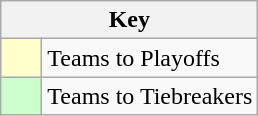<table class="wikitable" style="text-align: center;">
<tr>
<th colspan=2>Key</th>
</tr>
<tr>
<td style="background:#ffffcc; width:20px;"></td>
<td align=left>Teams to Playoffs</td>
</tr>
<tr>
<td style="background:#ccffcc; width:20px;"></td>
<td align=left>Teams to Tiebreakers</td>
</tr>
</table>
